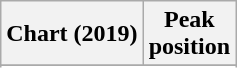<table class="wikitable sortable plainrowheaders" style="text-align:center">
<tr>
<th scope="col">Chart (2019)</th>
<th scope="col">Peak<br>position</th>
</tr>
<tr>
</tr>
<tr>
</tr>
<tr>
</tr>
</table>
